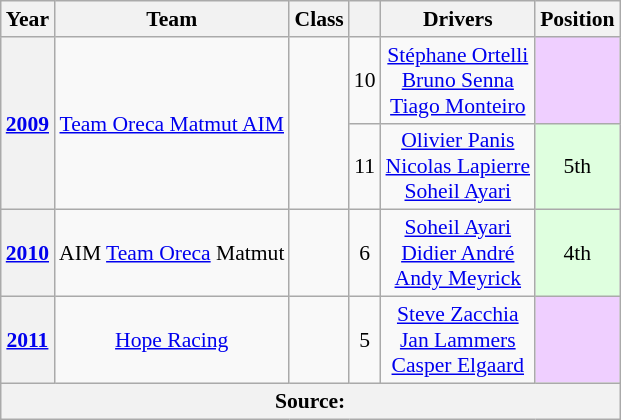<table class="wikitable" style="text-align:center; font-size:90%">
<tr>
<th>Year</th>
<th>Team</th>
<th>Class</th>
<th></th>
<th>Drivers</th>
<th>Position</th>
</tr>
<tr>
<th rowspan="2"><a href='#'>2009</a></th>
<td rowspan="2"> <a href='#'>Team Oreca Matmut AIM</a></td>
<td rowspan="2"></td>
<td>10</td>
<td> <a href='#'>Stéphane Ortelli</a><br> <a href='#'>Bruno Senna</a><br> <a href='#'>Tiago Monteiro</a></td>
<td style="background:#EFCFFF;"></td>
</tr>
<tr>
<td>11</td>
<td> <a href='#'>Olivier Panis</a><br> <a href='#'>Nicolas Lapierre</a><br> <a href='#'>Soheil Ayari</a></td>
<td style="background:#DFFFDF;">5th</td>
</tr>
<tr>
<th><a href='#'>2010</a></th>
<td> AIM <a href='#'>Team Oreca</a> Matmut</td>
<td></td>
<td>6</td>
<td> <a href='#'>Soheil Ayari</a><br> <a href='#'>Didier André</a><br> <a href='#'>Andy Meyrick</a></td>
<td style="background:#DFFFDF;">4th</td>
</tr>
<tr>
<th><a href='#'>2011</a></th>
<td> <a href='#'>Hope Racing</a></td>
<td></td>
<td>5</td>
<td> <a href='#'>Steve Zacchia</a><br> <a href='#'>Jan Lammers</a><br> <a href='#'>Casper Elgaard</a></td>
<td style="background:#EFCFFF;"></td>
</tr>
<tr>
<th colspan="6">Source:</th>
</tr>
</table>
